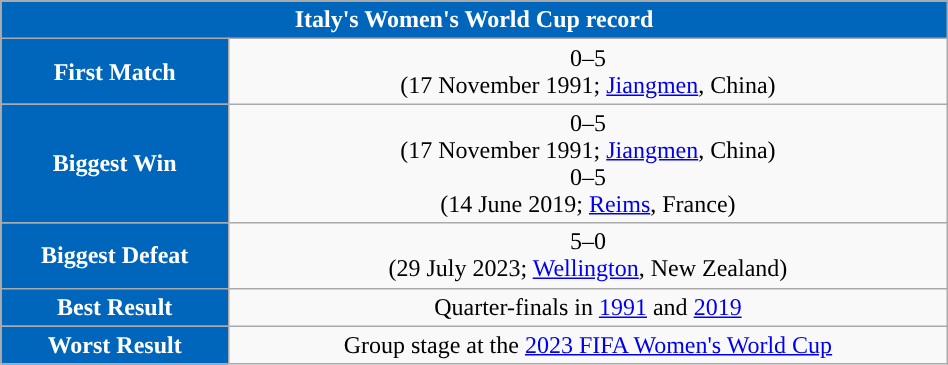<table class="wikitable collapsible collapsed" style="width:50%;text-align:center">
<tr>
<th colspan="2" style="background:#0066bc; color:white; "><strong>Italy's Women's World Cup record</strong></th>
</tr>
<tr>
<th style="background:#0066bc; color:white; ">First Match</th>
<td> 0–5 <br> (17 November 1991; <a href='#'>Jiangmen</a>, China)</td>
</tr>
<tr>
<th style="background:#0066bc; color:white; ">Biggest Win</th>
<td> 0–5 <br> (17 November 1991; <a href='#'>Jiangmen</a>, China)<br> 0–5 <br> (14 June 2019; <a href='#'>Reims</a>, France)</td>
</tr>
<tr>
<th style="background:#0066bc; color:white; ">Biggest Defeat</th>
<td> 5–0 <br> (29 July 2023; <a href='#'>Wellington</a>, New Zealand)</td>
</tr>
<tr>
<th style="background:#0066bc; color:white; ">Best Result</th>
<td>Quarter-finals in <a href='#'>1991</a> and <a href='#'>2019</a></td>
</tr>
<tr>
<th style="background:#0066bc; color:white; ">Worst Result</th>
<td>Group stage at the <a href='#'>2023 FIFA Women's World Cup</a></td>
</tr>
</table>
